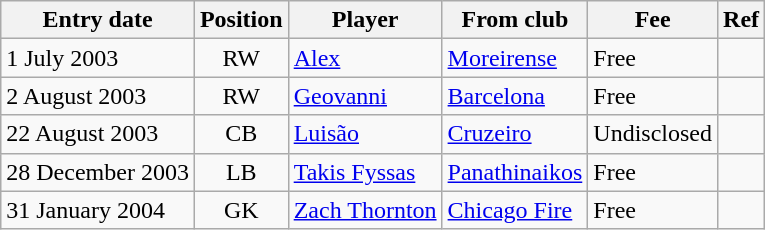<table class="wikitable sortable">
<tr>
<th>Entry date</th>
<th>Position</th>
<th>Player</th>
<th>From club</th>
<th>Fee</th>
<th>Ref</th>
</tr>
<tr>
<td>1 July 2003</td>
<td style="text-align:center;">RW</td>
<td style="text-align:left;"><a href='#'>Alex</a></td>
<td style="text-align:left;"><a href='#'>Moreirense</a></td>
<td>Free</td>
<td></td>
</tr>
<tr>
<td>2 August 2003</td>
<td style="text-align:center;">RW</td>
<td style="text-align:left;"><a href='#'>Geovanni</a></td>
<td style="text-align:left;"><a href='#'>Barcelona</a></td>
<td>Free</td>
<td></td>
</tr>
<tr>
<td>22 August 2003</td>
<td style="text-align:center;">CB</td>
<td style="text-align:left;"><a href='#'>Luisão</a></td>
<td style="text-align:left;"><a href='#'>Cruzeiro</a></td>
<td>Undisclosed</td>
<td></td>
</tr>
<tr>
<td>28 December 2003</td>
<td style="text-align:center;">LB</td>
<td style="text-align:left;"><a href='#'>Takis Fyssas</a></td>
<td style="text-align:left;"><a href='#'>Panathinaikos</a></td>
<td>Free</td>
<td></td>
</tr>
<tr>
<td>31 January 2004</td>
<td style="text-align:center;">GK</td>
<td style="text-align:left;"><a href='#'>Zach Thornton</a></td>
<td style="text-align:left;"><a href='#'>Chicago Fire</a></td>
<td>Free</td>
<td></td>
</tr>
</table>
